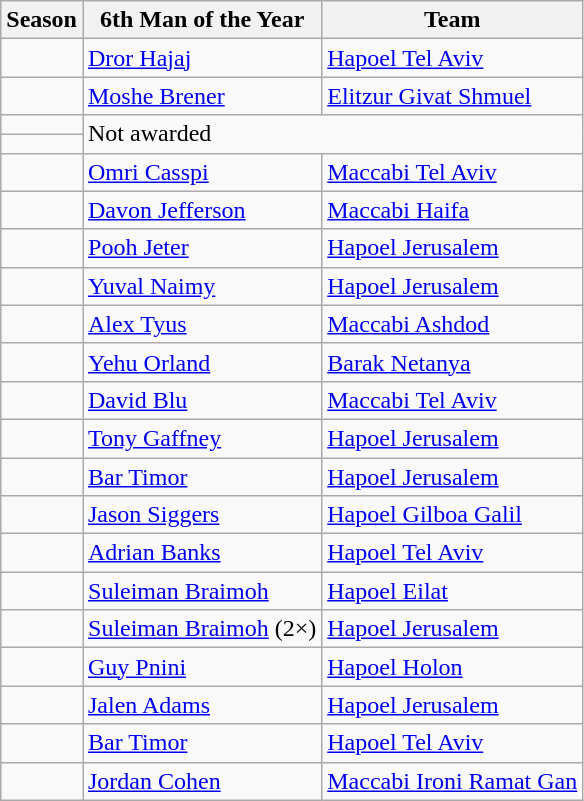<table class="wikitable sortable">
<tr>
<th>Season</th>
<th>6th Man of the Year</th>
<th>Team</th>
</tr>
<tr>
<td></td>
<td> <a href='#'>Dror Hajaj</a></td>
<td><a href='#'>Hapoel Tel Aviv</a></td>
</tr>
<tr>
<td></td>
<td> <a href='#'>Moshe Brener</a></td>
<td><a href='#'>Elitzur Givat Shmuel</a></td>
</tr>
<tr>
<td></td>
<td colspan="2" rowspan="2">Not awarded</td>
</tr>
<tr>
<td></td>
</tr>
<tr>
<td></td>
<td> <a href='#'>Omri Casspi</a></td>
<td><a href='#'>Maccabi Tel Aviv</a></td>
</tr>
<tr>
<td></td>
<td> <a href='#'>Davon Jefferson</a></td>
<td><a href='#'>Maccabi Haifa</a></td>
</tr>
<tr>
<td></td>
<td> <a href='#'>Pooh Jeter</a></td>
<td><a href='#'>Hapoel Jerusalem</a></td>
</tr>
<tr>
<td></td>
<td> <a href='#'>Yuval Naimy</a></td>
<td><a href='#'>Hapoel Jerusalem</a></td>
</tr>
<tr>
<td></td>
<td> <a href='#'>Alex Tyus</a></td>
<td><a href='#'>Maccabi Ashdod</a></td>
</tr>
<tr>
<td></td>
<td> <a href='#'>Yehu Orland</a></td>
<td><a href='#'>Barak Netanya</a></td>
</tr>
<tr>
<td></td>
<td> <a href='#'>David Blu</a></td>
<td><a href='#'>Maccabi Tel Aviv</a></td>
</tr>
<tr>
<td></td>
<td> <a href='#'>Tony Gaffney</a></td>
<td><a href='#'>Hapoel Jerusalem</a></td>
</tr>
<tr>
<td></td>
<td> <a href='#'>Bar Timor</a></td>
<td><a href='#'>Hapoel Jerusalem</a></td>
</tr>
<tr>
<td></td>
<td> <a href='#'>Jason Siggers</a></td>
<td><a href='#'>Hapoel Gilboa Galil</a></td>
</tr>
<tr>
<td></td>
<td> <a href='#'>Adrian Banks</a></td>
<td><a href='#'>Hapoel Tel Aviv</a></td>
</tr>
<tr>
<td></td>
<td> <a href='#'>Suleiman Braimoh</a></td>
<td><a href='#'>Hapoel Eilat</a></td>
</tr>
<tr>
<td></td>
<td> <a href='#'>Suleiman Braimoh</a> (2×)</td>
<td><a href='#'>Hapoel Jerusalem</a></td>
</tr>
<tr>
<td></td>
<td> <a href='#'>Guy Pnini</a></td>
<td><a href='#'>Hapoel Holon</a></td>
</tr>
<tr>
<td></td>
<td> <a href='#'>Jalen Adams</a></td>
<td><a href='#'>Hapoel Jerusalem</a></td>
</tr>
<tr>
<td></td>
<td> <a href='#'>Bar Timor</a></td>
<td><a href='#'>Hapoel Tel Aviv</a></td>
</tr>
<tr>
<td></td>
<td> <a href='#'>Jordan Cohen</a></td>
<td><a href='#'>Maccabi Ironi Ramat Gan</a></td>
</tr>
</table>
